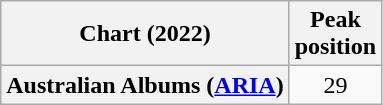<table class="wikitable plainrowheaders" style="text-align:center">
<tr>
<th scope="col">Chart (2022)</th>
<th scope="col">Peak<br>position</th>
</tr>
<tr>
<th scope="row">Australian Albums (<a href='#'>ARIA</a>)</th>
<td>29</td>
</tr>
</table>
